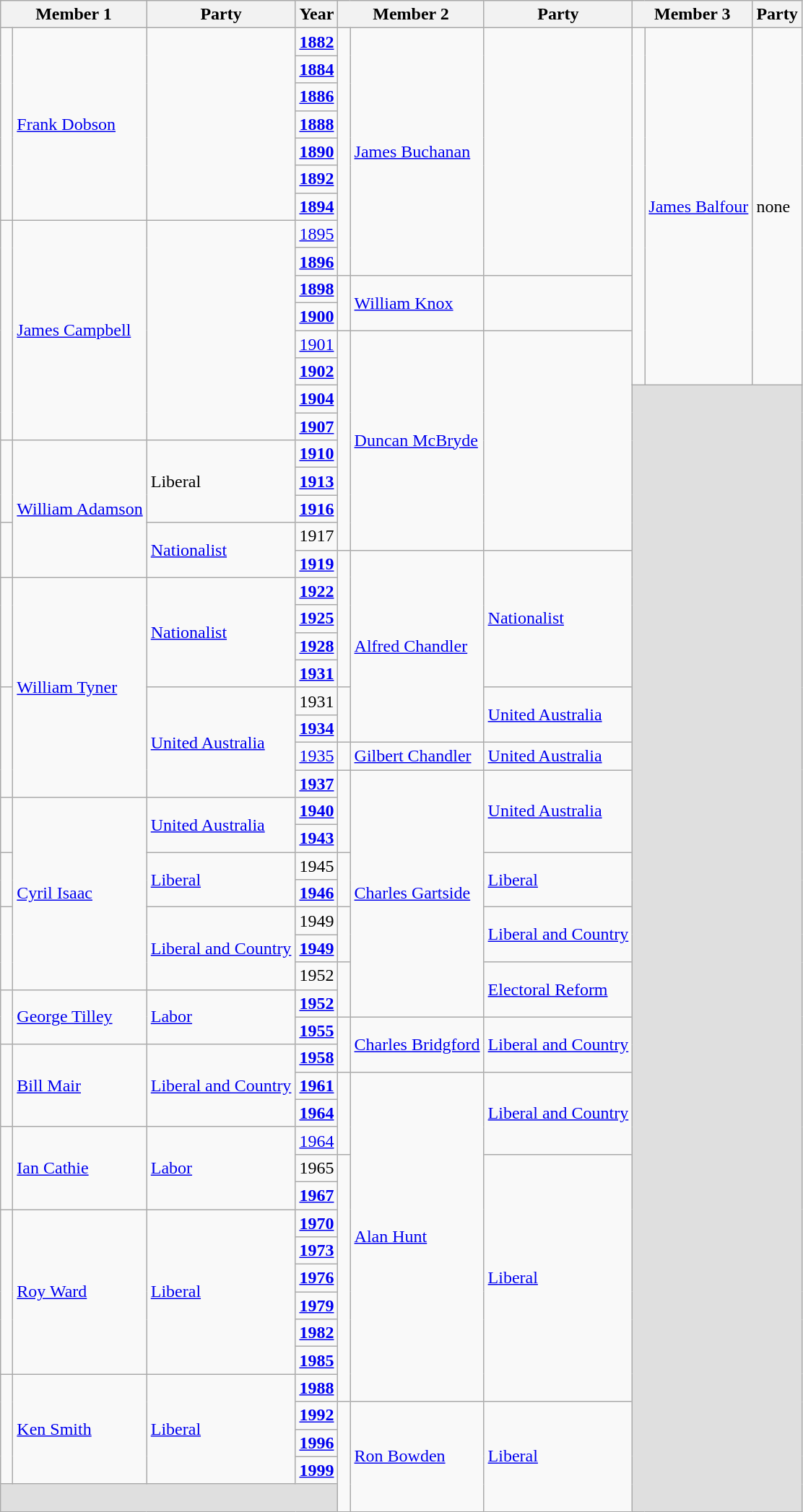<table class="wikitable">
<tr>
<th colspan=2>Member 1</th>
<th>Party</th>
<th>Year</th>
<th colspan=2>Member 2</th>
<th>Party</th>
<th colspan=2>Member 3</th>
<th>Party</th>
</tr>
<tr>
<td rowspan=7 > </td>
<td rowspan=7><a href='#'>Frank Dobson</a></td>
<td rowspan=7> </td>
<td><strong><a href='#'>1882</a></strong></td>
<td rowspan=9 > </td>
<td rowspan=9><a href='#'>James Buchanan</a></td>
<td rowspan=9> </td>
<td rowspan=13 > </td>
<td rowspan=13><a href='#'>James Balfour</a></td>
<td rowspan=13>none</td>
</tr>
<tr>
<td><strong><a href='#'>1884</a></strong></td>
</tr>
<tr>
<td><strong><a href='#'>1886</a></strong></td>
</tr>
<tr>
<td><strong><a href='#'>1888</a></strong></td>
</tr>
<tr>
<td><strong><a href='#'>1890</a></strong></td>
</tr>
<tr>
<td><strong><a href='#'>1892</a></strong></td>
</tr>
<tr>
<td><strong><a href='#'>1894</a></strong></td>
</tr>
<tr>
<td rowspan=8 > </td>
<td rowspan=8><a href='#'>James Campbell</a></td>
<td rowspan=8> </td>
<td><a href='#'>1895</a></td>
</tr>
<tr>
<td><strong><a href='#'>1896</a></strong></td>
</tr>
<tr>
<td><strong><a href='#'>1898</a></strong></td>
<td rowspan=2 > </td>
<td rowspan=2><a href='#'>William Knox</a></td>
<td rowspan=2> </td>
</tr>
<tr>
<td><strong><a href='#'>1900</a></strong></td>
</tr>
<tr>
<td><a href='#'>1901</a></td>
<td rowspan=8 > </td>
<td rowspan=8><a href='#'>Duncan McBryde</a></td>
<td rowspan=8> </td>
</tr>
<tr>
<td><strong><a href='#'>1902</a></strong></td>
</tr>
<tr>
<td><strong><a href='#'>1904</a></strong></td>
<td rowspan=41 colspan=3  bgcolor=#DFDFDF> </td>
</tr>
<tr>
<td><strong><a href='#'>1907</a></strong></td>
</tr>
<tr>
<td rowspan=3 > </td>
<td rowspan=5><a href='#'>William Adamson</a></td>
<td rowspan=3>Liberal</td>
<td><strong><a href='#'>1910</a></strong></td>
</tr>
<tr>
<td><strong><a href='#'>1913</a></strong></td>
</tr>
<tr>
<td><strong><a href='#'>1916</a></strong></td>
</tr>
<tr>
<td rowspan=2 > </td>
<td rowspan=2><a href='#'>Nationalist</a></td>
<td>1917</td>
</tr>
<tr>
<td><strong><a href='#'>1919</a></strong></td>
<td rowspan=5 > </td>
<td rowspan=7><a href='#'>Alfred Chandler</a></td>
<td rowspan=5><a href='#'>Nationalist</a></td>
</tr>
<tr>
<td rowspan=4 > </td>
<td rowspan=8><a href='#'>William Tyner</a></td>
<td rowspan=4><a href='#'>Nationalist</a></td>
<td><strong><a href='#'>1922</a></strong></td>
</tr>
<tr>
<td><strong><a href='#'>1925</a></strong></td>
</tr>
<tr>
<td><strong><a href='#'>1928</a></strong></td>
</tr>
<tr>
<td><strong><a href='#'>1931</a></strong></td>
</tr>
<tr>
<td rowspan=4 > </td>
<td rowspan=4><a href='#'>United Australia</a></td>
<td>1931</td>
<td rowspan=2 > </td>
<td rowspan=2><a href='#'>United Australia</a></td>
</tr>
<tr>
<td><strong><a href='#'>1934</a></strong></td>
</tr>
<tr>
<td><a href='#'>1935</a></td>
<td> </td>
<td><a href='#'>Gilbert Chandler</a></td>
<td><a href='#'>United Australia</a></td>
</tr>
<tr>
<td><strong><a href='#'>1937</a></strong></td>
<td rowspan=3 > </td>
<td rowspan=9><a href='#'>Charles Gartside</a></td>
<td rowspan=3><a href='#'>United Australia</a></td>
</tr>
<tr>
<td rowspan=2 > </td>
<td rowspan=7><a href='#'>Cyril Isaac</a></td>
<td rowspan=2><a href='#'>United Australia</a></td>
<td><strong><a href='#'>1940</a></strong></td>
</tr>
<tr>
<td><strong><a href='#'>1943</a></strong></td>
</tr>
<tr>
<td rowspan=2 > </td>
<td rowspan=2><a href='#'>Liberal</a></td>
<td>1945</td>
<td rowspan=2 > </td>
<td rowspan=2><a href='#'>Liberal</a></td>
</tr>
<tr>
<td><strong><a href='#'>1946</a></strong></td>
</tr>
<tr>
<td rowspan=3 > </td>
<td rowspan=3><a href='#'>Liberal and Country</a></td>
<td>1949</td>
<td rowspan=2 > </td>
<td rowspan=2><a href='#'>Liberal and Country</a></td>
</tr>
<tr>
<td><strong><a href='#'>1949</a></strong></td>
</tr>
<tr>
<td>1952</td>
<td rowspan=2 > </td>
<td rowspan=2><a href='#'>Electoral Reform</a></td>
</tr>
<tr>
<td rowspan=2 > </td>
<td rowspan=2><a href='#'>George Tilley</a></td>
<td rowspan=2><a href='#'>Labor</a></td>
<td><strong><a href='#'>1952</a></strong></td>
</tr>
<tr>
<td><strong><a href='#'>1955</a></strong></td>
<td rowspan=2 > </td>
<td rowspan=2><a href='#'>Charles Bridgford</a></td>
<td rowspan=2><a href='#'>Liberal and Country</a></td>
</tr>
<tr>
<td rowspan=3 > </td>
<td rowspan=3><a href='#'>Bill Mair</a></td>
<td rowspan=3><a href='#'>Liberal and Country</a></td>
<td><strong><a href='#'>1958</a></strong></td>
</tr>
<tr>
<td><strong><a href='#'>1961</a></strong></td>
<td rowspan=3 > </td>
<td rowspan=12><a href='#'>Alan Hunt</a></td>
<td rowspan=3><a href='#'>Liberal and Country</a></td>
</tr>
<tr>
<td><strong><a href='#'>1964</a></strong></td>
</tr>
<tr>
<td rowspan=3 > </td>
<td rowspan=3><a href='#'>Ian Cathie</a></td>
<td rowspan=3><a href='#'>Labor</a></td>
<td><a href='#'>1964</a></td>
</tr>
<tr>
<td>1965</td>
<td rowspan=9 > </td>
<td rowspan=9><a href='#'>Liberal</a></td>
</tr>
<tr>
<td><strong><a href='#'>1967</a></strong></td>
</tr>
<tr>
<td rowspan=6 > </td>
<td rowspan=6><a href='#'>Roy Ward</a></td>
<td rowspan=6><a href='#'>Liberal</a></td>
<td><strong><a href='#'>1970</a></strong></td>
</tr>
<tr>
<td><strong><a href='#'>1973</a></strong></td>
</tr>
<tr>
<td><strong><a href='#'>1976</a></strong></td>
</tr>
<tr>
<td><strong><a href='#'>1979</a></strong></td>
</tr>
<tr>
<td><strong><a href='#'>1982</a></strong></td>
</tr>
<tr>
<td><strong><a href='#'>1985</a></strong></td>
</tr>
<tr>
<td rowspan=4 > </td>
<td rowspan=4><a href='#'>Ken Smith</a></td>
<td rowspan=4><a href='#'>Liberal</a></td>
<td><strong><a href='#'>1988</a></strong></td>
</tr>
<tr>
<td><strong><a href='#'>1992</a></strong></td>
<td rowspan=4 > </td>
<td rowspan=4><a href='#'>Ron Bowden</a></td>
<td rowspan=4><a href='#'>Liberal</a></td>
</tr>
<tr>
<td><strong><a href='#'>1996</a></strong></td>
</tr>
<tr>
<td><strong><a href='#'>1999</a></strong></td>
</tr>
<tr>
<td colspan=4  bgcolor=#DFDFDF> </td>
</tr>
</table>
